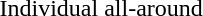<table>
<tr valign="top">
<td>Individual all-around<br></td>
<td></td>
<td></td>
<td></td>
</tr>
</table>
